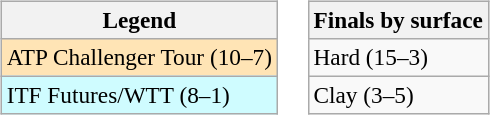<table>
<tr valign=top>
<td><br><table class="wikitable" style=font-size:97%>
<tr>
<th>Legend</th>
</tr>
<tr style="background:moccasin;">
<td>ATP Challenger Tour (10–7)</td>
</tr>
<tr style="background:#cffcff;">
<td>ITF Futures/WTT (8–1)</td>
</tr>
</table>
</td>
<td><br><table class="wikitable" style=font-size:97%>
<tr>
<th>Finals by surface</th>
</tr>
<tr>
<td>Hard (15–3)</td>
</tr>
<tr>
<td>Clay (3–5)</td>
</tr>
</table>
</td>
</tr>
</table>
